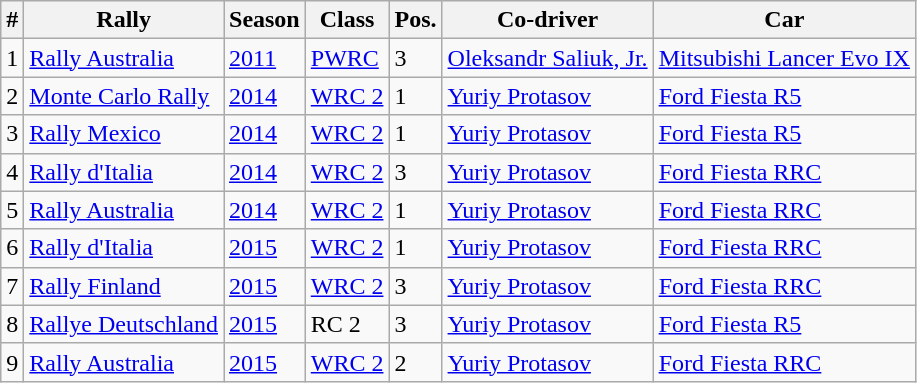<table class="wikitable">
<tr>
<th>#</th>
<th>Rally</th>
<th>Season</th>
<th>Class</th>
<th>Pos.</th>
<th>Co-driver</th>
<th>Car</th>
</tr>
<tr>
<td>1</td>
<td> <a href='#'>Rally Australia</a></td>
<td><a href='#'>2011</a></td>
<td><a href='#'>PWRC</a></td>
<td>3</td>
<td> <a href='#'>Oleksandr Saliuk, Jr.</a></td>
<td><a href='#'>Mitsubishi Lancer Evo IX</a></td>
</tr>
<tr>
<td>2</td>
<td> <a href='#'>Monte Carlo Rally</a></td>
<td><a href='#'>2014</a></td>
<td><a href='#'>WRC 2</a></td>
<td>1</td>
<td> <a href='#'>Yuriy Protasov</a></td>
<td><a href='#'>Ford Fiesta R5</a></td>
</tr>
<tr>
<td>3</td>
<td> <a href='#'>Rally Mexico</a></td>
<td><a href='#'>2014</a></td>
<td><a href='#'>WRC 2</a></td>
<td>1</td>
<td> <a href='#'>Yuriy Protasov</a></td>
<td><a href='#'>Ford Fiesta R5</a></td>
</tr>
<tr>
<td>4</td>
<td> <a href='#'>Rally d'Italia</a></td>
<td><a href='#'>2014</a></td>
<td><a href='#'>WRC 2</a></td>
<td>3</td>
<td> <a href='#'>Yuriy Protasov</a></td>
<td><a href='#'>Ford Fiesta RRC</a></td>
</tr>
<tr>
<td>5</td>
<td> <a href='#'>Rally Australia</a></td>
<td><a href='#'>2014</a></td>
<td><a href='#'>WRC 2</a></td>
<td>1</td>
<td> <a href='#'>Yuriy Protasov</a></td>
<td><a href='#'>Ford Fiesta RRC</a></td>
</tr>
<tr>
<td>6</td>
<td> <a href='#'>Rally d'Italia</a></td>
<td><a href='#'>2015</a></td>
<td><a href='#'>WRC 2</a></td>
<td>1</td>
<td> <a href='#'>Yuriy Protasov</a></td>
<td><a href='#'>Ford Fiesta RRC</a></td>
</tr>
<tr>
<td>7</td>
<td> <a href='#'>Rally Finland</a></td>
<td><a href='#'>2015</a></td>
<td><a href='#'>WRC 2</a></td>
<td>3</td>
<td> <a href='#'>Yuriy Protasov</a></td>
<td><a href='#'>Ford Fiesta RRC</a></td>
</tr>
<tr>
<td>8</td>
<td> <a href='#'>Rallye Deutschland</a></td>
<td><a href='#'>2015</a></td>
<td>RC 2</td>
<td>3</td>
<td> <a href='#'>Yuriy Protasov</a></td>
<td><a href='#'>Ford Fiesta R5</a></td>
</tr>
<tr>
<td>9</td>
<td> <a href='#'>Rally Australia</a></td>
<td><a href='#'>2015</a></td>
<td><a href='#'>WRC 2</a></td>
<td>2</td>
<td> <a href='#'>Yuriy Protasov</a></td>
<td><a href='#'>Ford Fiesta RRC</a></td>
</tr>
</table>
